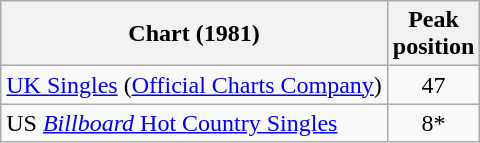<table class="wikitable sortable" border="1">
<tr>
<th>Chart (1981)</th>
<th>Peak<br>position</th>
</tr>
<tr>
<td><a href='#'>UK Singles</a> (<a href='#'>Official Charts Company</a>)</td>
<td style="text-align:center;">47</td>
</tr>
<tr>
<td>US <a href='#'><em>Billboard</em> Hot Country Singles</a></td>
<td style="text-align:center;">8*</td>
</tr>
</table>
